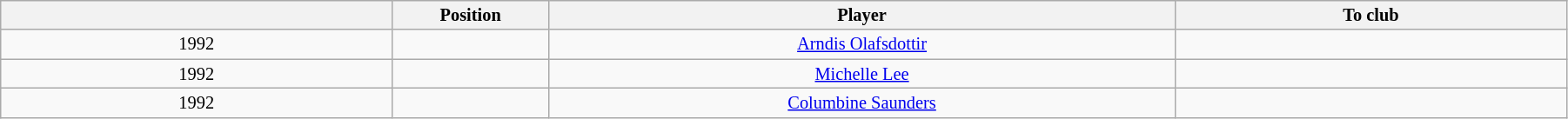<table class="wikitable sortable" style="width:95%; text-align:center; font-size:85%; text-align:center;">
<tr>
<th width="25%"></th>
<th width="10%">Position</th>
<th>Player</th>
<th width="25%">To club</th>
</tr>
<tr>
<td>1992</td>
<td></td>
<td> <a href='#'>Arndis Olafsdottir</a></td>
<td></td>
</tr>
<tr>
<td>1992</td>
<td></td>
<td><a href='#'>Michelle Lee</a></td>
<td></td>
</tr>
<tr>
<td>1992</td>
<td></td>
<td><a href='#'>Columbine Saunders</a></td>
<td></td>
</tr>
</table>
